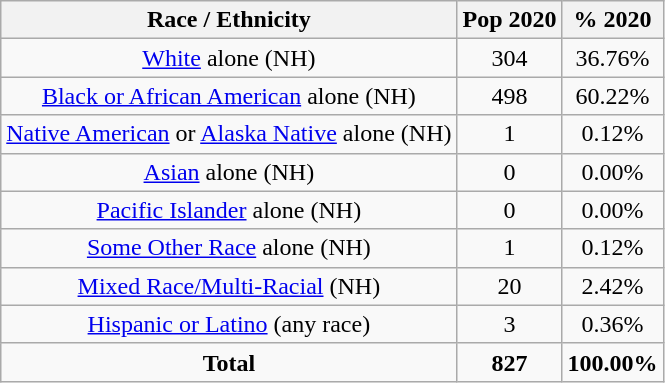<table class="wikitable" style="text-align:center;">
<tr>
<th>Race / Ethnicity</th>
<th>Pop 2020</th>
<th>% 2020</th>
</tr>
<tr>
<td><a href='#'>White</a> alone (NH)</td>
<td>304</td>
<td>36.76%</td>
</tr>
<tr>
<td><a href='#'>Black or African American</a> alone (NH)</td>
<td>498</td>
<td>60.22%</td>
</tr>
<tr>
<td><a href='#'>Native American</a> or <a href='#'>Alaska Native</a> alone (NH)</td>
<td>1</td>
<td>0.12%</td>
</tr>
<tr>
<td><a href='#'>Asian</a> alone (NH)</td>
<td>0</td>
<td>0.00%</td>
</tr>
<tr>
<td><a href='#'>Pacific Islander</a> alone (NH)</td>
<td>0</td>
<td>0.00%</td>
</tr>
<tr>
<td><a href='#'>Some Other Race</a> alone (NH)</td>
<td>1</td>
<td>0.12%</td>
</tr>
<tr>
<td><a href='#'>Mixed Race/Multi-Racial</a> (NH)</td>
<td>20</td>
<td>2.42%</td>
</tr>
<tr>
<td><a href='#'>Hispanic or Latino</a> (any race)</td>
<td>3</td>
<td>0.36%</td>
</tr>
<tr>
<td><strong>Total</strong></td>
<td><strong>827</strong></td>
<td><strong>100.00%</strong></td>
</tr>
</table>
